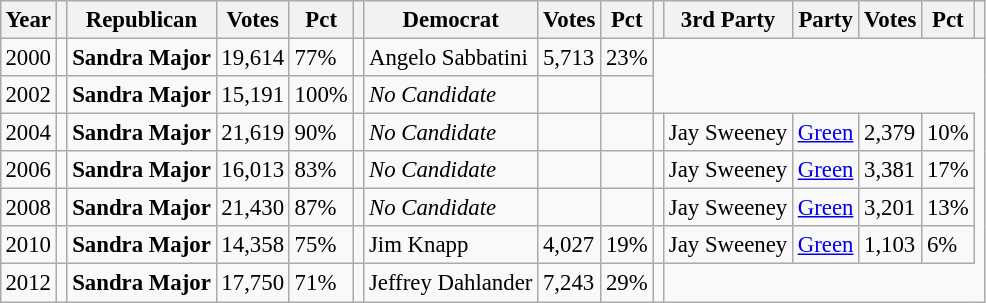<table class="wikitable" style="margin:0.5em ; font-size:95%">
<tr>
<th>Year</th>
<th></th>
<th>Republican</th>
<th>Votes</th>
<th>Pct</th>
<th></th>
<th>Democrat</th>
<th>Votes</th>
<th>Pct</th>
<th></th>
<th>3rd Party</th>
<th>Party</th>
<th>Votes</th>
<th>Pct</th>
<th></th>
</tr>
<tr>
<td>2000</td>
<td></td>
<td><strong>Sandra Major</strong></td>
<td>19,614</td>
<td>77%</td>
<td></td>
<td>Angelo Sabbatini</td>
<td>5,713</td>
<td>23%</td>
</tr>
<tr>
<td>2002</td>
<td></td>
<td><strong>Sandra Major</strong></td>
<td>15,191</td>
<td>100%</td>
<td></td>
<td><em>No Candidate</em></td>
<td></td>
<td></td>
</tr>
<tr>
<td>2004</td>
<td></td>
<td><strong>Sandra Major</strong></td>
<td>21,619</td>
<td>90%</td>
<td></td>
<td><em>No Candidate</em></td>
<td></td>
<td></td>
<td></td>
<td>Jay Sweeney</td>
<td><a href='#'>Green</a></td>
<td>2,379</td>
<td>10%</td>
</tr>
<tr>
<td>2006</td>
<td></td>
<td><strong>Sandra Major</strong></td>
<td>16,013</td>
<td>83%</td>
<td></td>
<td><em>No Candidate</em></td>
<td></td>
<td></td>
<td></td>
<td>Jay Sweeney</td>
<td><a href='#'>Green</a></td>
<td>3,381</td>
<td>17%</td>
</tr>
<tr>
<td>2008</td>
<td></td>
<td><strong>Sandra Major</strong></td>
<td>21,430</td>
<td>87%</td>
<td></td>
<td><em>No Candidate</em></td>
<td></td>
<td></td>
<td></td>
<td>Jay Sweeney</td>
<td><a href='#'>Green</a></td>
<td>3,201</td>
<td>13%</td>
</tr>
<tr>
<td>2010</td>
<td></td>
<td><strong>Sandra Major</strong></td>
<td>14,358</td>
<td>75%</td>
<td></td>
<td>Jim Knapp</td>
<td>4,027</td>
<td>19%</td>
<td></td>
<td>Jay Sweeney</td>
<td><a href='#'>Green</a></td>
<td>1,103</td>
<td>6%</td>
</tr>
<tr>
<td>2012</td>
<td></td>
<td><strong>Sandra Major</strong></td>
<td>17,750</td>
<td>71%</td>
<td></td>
<td>Jeffrey Dahlander</td>
<td>7,243</td>
<td>29%</td>
<td></td>
</tr>
</table>
